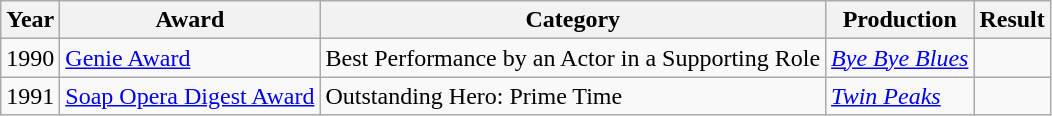<table class="wikitable sortable">
<tr>
<th>Year</th>
<th>Award</th>
<th>Category</th>
<th>Production</th>
<th>Result</th>
</tr>
<tr>
<td>1990</td>
<td><a href='#'>Genie Award</a></td>
<td>Best Performance by an Actor in a Supporting Role</td>
<td><em><a href='#'>Bye Bye Blues</a></em></td>
<td></td>
</tr>
<tr>
<td>1991</td>
<td><a href='#'>Soap Opera Digest Award</a></td>
<td>Outstanding Hero: Prime Time</td>
<td><em><a href='#'>Twin Peaks</a></em></td>
<td></td>
</tr>
</table>
